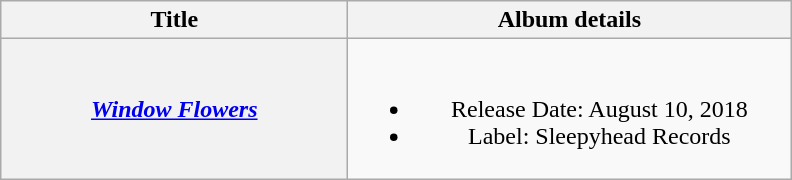<table class="wikitable plainrowheaders" style="text-align:center;">
<tr>
<th scope="col" style="width:14em;">Title</th>
<th scope="col" style="width:18em;">Album details</th>
</tr>
<tr>
<th scope="row"><em><a href='#'>Window Flowers</a></em></th>
<td><br><ul><li>Release Date: August 10, 2018</li><li>Label: Sleepyhead Records</li></ul></td>
</tr>
</table>
